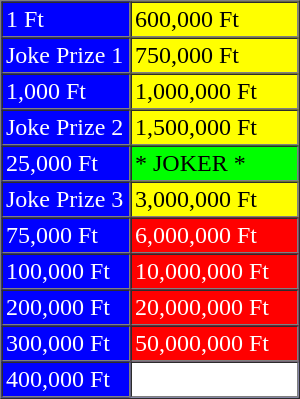<table border="1" cellpadding="2" cellspacing="0" width="200px" bgcolor=blue style=color:white>
<tr>
<td width=80px>1 Ft</td>
<td bgcolor=yellow style=color:black>600,000 Ft</td>
</tr>
<tr>
<td>Joke Prize 1</td>
<td bgcolor=yellow style=color:black>750,000 Ft</td>
</tr>
<tr>
<td>1,000 Ft</td>
<td bgcolor=yellow style=color:black>1,000,000 Ft</td>
</tr>
<tr>
<td>Joke Prize 2</td>
<td bgcolor=yellow style=color:black>1,500,000 Ft</td>
</tr>
<tr>
<td>25,000 Ft</td>
<td bgcolor=lime style=color:black>* JOKER *</td>
</tr>
<tr>
<td>Joke Prize 3</td>
<td bgcolor=yellow style=color:black>3,000,000 Ft</td>
</tr>
<tr>
<td>75,000 Ft</td>
<td bgcolor=red>6,000,000 Ft</td>
</tr>
<tr>
<td>100,000 Ft</td>
<td bgcolor=red>10,000,000 Ft</td>
</tr>
<tr>
<td>200,000 Ft</td>
<td bgcolor=red>20,000,000 Ft</td>
</tr>
<tr>
<td>300,000 Ft</td>
<td bgcolor=red style="color:white">50,000,000 Ft</td>
</tr>
<tr>
<td>400,000 Ft</td>
<td style="border=0px" bgcolor=white></td>
</tr>
</table>
